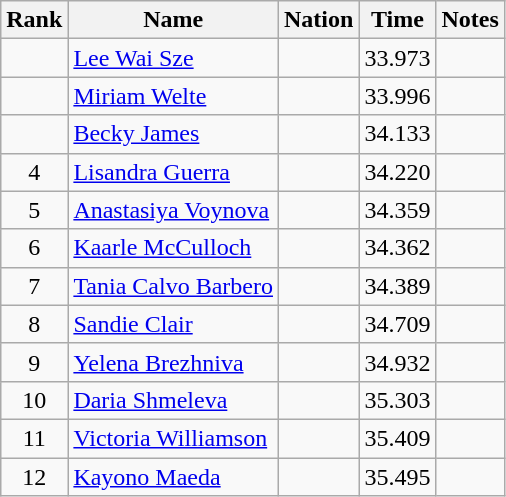<table class="wikitable sortable" style="text-align:center">
<tr>
<th>Rank</th>
<th>Name</th>
<th>Nation</th>
<th>Time</th>
<th>Notes</th>
</tr>
<tr>
<td></td>
<td align=left><a href='#'>Lee Wai Sze</a></td>
<td align=left></td>
<td>33.973</td>
<td></td>
</tr>
<tr>
<td></td>
<td align=left><a href='#'>Miriam Welte</a></td>
<td align=left></td>
<td>33.996</td>
<td></td>
</tr>
<tr>
<td></td>
<td align=left><a href='#'>Becky James</a></td>
<td align=left></td>
<td>34.133</td>
<td></td>
</tr>
<tr>
<td>4</td>
<td align=left><a href='#'>Lisandra Guerra</a></td>
<td align=left></td>
<td>34.220</td>
<td></td>
</tr>
<tr>
<td>5</td>
<td align=left><a href='#'>Anastasiya Voynova</a></td>
<td align=left></td>
<td>34.359</td>
<td></td>
</tr>
<tr>
<td>6</td>
<td align=left><a href='#'>Kaarle McCulloch</a></td>
<td align=left></td>
<td>34.362</td>
<td></td>
</tr>
<tr>
<td>7</td>
<td align=left><a href='#'>Tania Calvo Barbero</a></td>
<td align=left></td>
<td>34.389</td>
<td></td>
</tr>
<tr>
<td>8</td>
<td align=left><a href='#'>Sandie Clair</a></td>
<td align=left></td>
<td>34.709</td>
<td></td>
</tr>
<tr>
<td>9</td>
<td align=left><a href='#'>Yelena Brezhniva</a></td>
<td align=left></td>
<td>34.932</td>
<td></td>
</tr>
<tr>
<td>10</td>
<td align=left><a href='#'>Daria Shmeleva</a></td>
<td align=left></td>
<td>35.303</td>
<td></td>
</tr>
<tr>
<td>11</td>
<td align=left><a href='#'>Victoria Williamson</a></td>
<td align=left></td>
<td>35.409</td>
<td></td>
</tr>
<tr>
<td>12</td>
<td align=left><a href='#'>Kayono Maeda</a></td>
<td align=left></td>
<td>35.495</td>
<td></td>
</tr>
</table>
